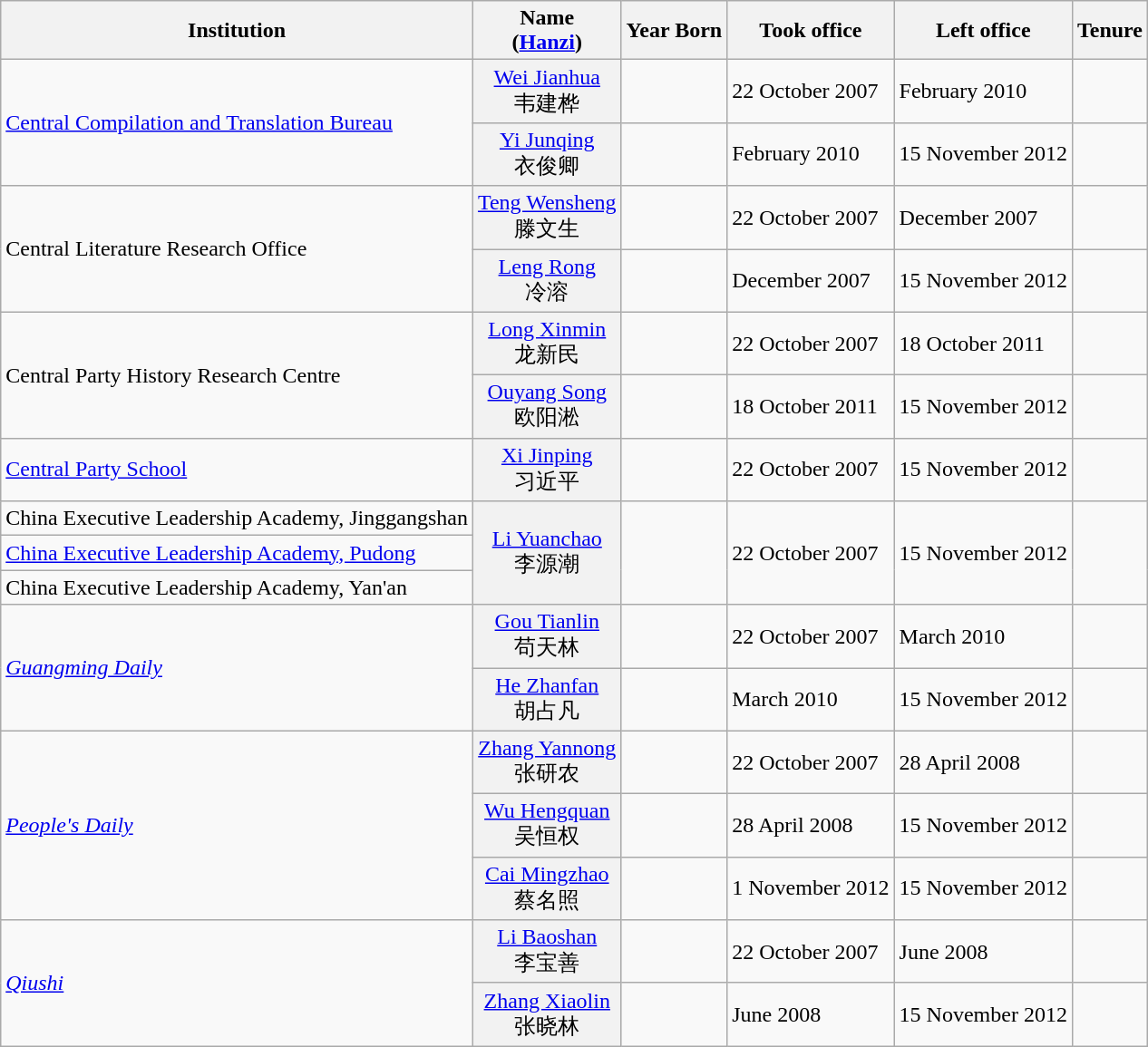<table class="wikitable sortable">
<tr>
<th scope="col">Institution</th>
<th scope="col">Name<br>(<a href='#'>Hanzi</a>)</th>
<th scope="col">Year Born</th>
<th scope="col">Took office</th>
<th scope="col">Left office</th>
<th scope="col">Tenure</th>
</tr>
<tr>
<td rowspan="2"><a href='#'>Central Compilation and Translation Bureau</a></td>
<th align="center" scope="row" style="font-weight:normal;"><a href='#'>Wei Jianhua</a><br>韦建桦</th>
<td></td>
<td>22 October 2007</td>
<td>February 2010</td>
<td></td>
</tr>
<tr>
<th align="center" scope="row" style="font-weight:normal;"><a href='#'>Yi Junqing</a><br>衣俊卿</th>
<td></td>
<td>February 2010</td>
<td>15 November 2012</td>
<td></td>
</tr>
<tr>
<td rowspan="2">Central Literature Research Office</td>
<th align="center" scope="row" style="font-weight:normal;"><a href='#'>Teng Wensheng</a><br>滕文生</th>
<td></td>
<td>22 October 2007</td>
<td>December 2007</td>
<td></td>
</tr>
<tr>
<th align="center" scope="row" style="font-weight:normal;"><a href='#'>Leng Rong</a><br>冷溶</th>
<td></td>
<td>December 2007</td>
<td>15 November 2012</td>
<td></td>
</tr>
<tr>
<td rowspan="2">Central Party History Research Centre</td>
<th align="center" scope="row" style="font-weight:normal;"><a href='#'>Long Xinmin</a><br>龙新民</th>
<td></td>
<td>22 October 2007</td>
<td>18 October 2011</td>
<td></td>
</tr>
<tr>
<th align="center" scope="row" style="font-weight:normal;"><a href='#'>Ouyang Song</a><br>欧阳淞</th>
<td></td>
<td>18 October 2011</td>
<td>15 November 2012</td>
<td></td>
</tr>
<tr>
<td><a href='#'>Central Party School</a></td>
<th align="center" scope="row" style="font-weight:normal;"><a href='#'>Xi Jinping</a><br>习近平</th>
<td></td>
<td>22 October 2007</td>
<td>15 November 2012</td>
<td></td>
</tr>
<tr>
<td>China Executive Leadership Academy, Jinggangshan</td>
<th rowspan="3" align="center" scope="row" style="font-weight:normal;"><a href='#'>Li Yuanchao</a><br>李源潮</th>
<td rowspan="3"></td>
<td rowspan="3">22 October 2007</td>
<td rowspan="3">15 November 2012</td>
<td rowspan="3"></td>
</tr>
<tr>
<td><a href='#'>China Executive Leadership Academy, Pudong</a></td>
</tr>
<tr>
<td>China Executive Leadership Academy, Yan'an</td>
</tr>
<tr>
<td rowspan="2"><em><a href='#'>Guangming Daily</a></em></td>
<th align="center" scope="row" style="font-weight:normal;"><a href='#'>Gou Tianlin</a><br>苟天林</th>
<td></td>
<td>22 October 2007</td>
<td>March 2010</td>
<td></td>
</tr>
<tr>
<th align="center" scope="row" style="font-weight:normal;"><a href='#'>He Zhanfan</a><br>胡占凡</th>
<td></td>
<td>March 2010</td>
<td>15 November 2012</td>
<td></td>
</tr>
<tr>
<td rowspan="3"><em><a href='#'>People's Daily</a></em></td>
<th align="center" scope="row" style="font-weight:normal;"><a href='#'>Zhang Yannong</a><br>张研农</th>
<td></td>
<td>22 October 2007</td>
<td>28 April 2008</td>
<td></td>
</tr>
<tr>
<th align="center" scope="row" style="font-weight:normal;"><a href='#'>Wu Hengquan</a><br>吴恒权</th>
<td></td>
<td>28 April 2008</td>
<td>15 November 2012</td>
<td></td>
</tr>
<tr>
<th align="center" scope="row" style="font-weight:normal;"><a href='#'>Cai Mingzhao</a><br>蔡名照</th>
<td></td>
<td>1 November 2012</td>
<td>15 November 2012</td>
<td></td>
</tr>
<tr>
<td rowspan="2"><em><a href='#'>Qiushi</a></em></td>
<th align="center" scope="row" style="font-weight:normal;"><a href='#'>Li Baoshan</a><br>李宝善</th>
<td></td>
<td>22 October 2007</td>
<td>June 2008</td>
<td></td>
</tr>
<tr>
<th align="center" scope="row" style="font-weight:normal;"><a href='#'>Zhang Xiaolin</a><br>张晓林</th>
<td></td>
<td>June 2008</td>
<td>15 November 2012</td>
<td></td>
</tr>
</table>
